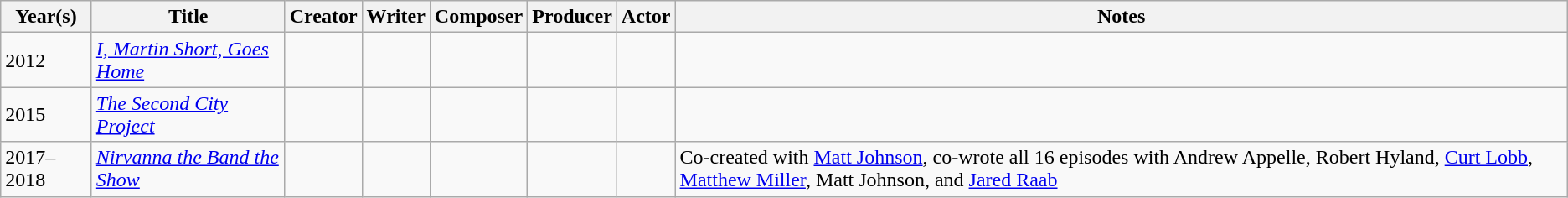<table class="wikitable">
<tr>
<th>Year(s)</th>
<th>Title</th>
<th>Creator</th>
<th>Writer</th>
<th>Composer</th>
<th>Producer</th>
<th>Actor</th>
<th>Notes</th>
</tr>
<tr>
<td>2012</td>
<td><em><a href='#'>I, Martin Short, Goes Home</a></em></td>
<td></td>
<td></td>
<td></td>
<td></td>
<td></td>
<td></td>
</tr>
<tr>
<td>2015</td>
<td><em><a href='#'>The Second City Project</a></em></td>
<td></td>
<td></td>
<td></td>
<td></td>
<td></td>
<td></td>
</tr>
<tr>
<td>2017–2018</td>
<td><em><a href='#'>Nirvanna the Band the Show</a></em></td>
<td></td>
<td></td>
<td></td>
<td></td>
<td></td>
<td>Co-created with <a href='#'>Matt Johnson</a>, co-wrote all 16 episodes with Andrew Appelle, Robert Hyland, <a href='#'>Curt Lobb</a>, <a href='#'>Matthew Miller</a>, Matt Johnson, and <a href='#'>Jared Raab</a></td>
</tr>
</table>
